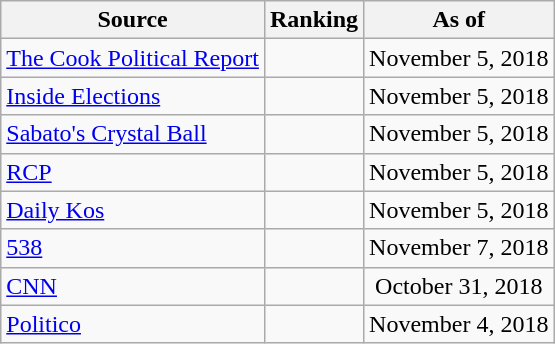<table class="wikitable" style="text-align:center">
<tr>
<th>Source</th>
<th>Ranking</th>
<th>As of</th>
</tr>
<tr>
<td align=left><a href='#'>The Cook Political Report</a></td>
<td></td>
<td>November 5, 2018</td>
</tr>
<tr>
<td align=left><a href='#'>Inside Elections</a></td>
<td></td>
<td>November 5, 2018</td>
</tr>
<tr>
<td align=left><a href='#'>Sabato's Crystal Ball</a></td>
<td></td>
<td>November 5, 2018</td>
</tr>
<tr>
<td align="left"><a href='#'>RCP</a></td>
<td></td>
<td>November 5, 2018</td>
</tr>
<tr>
<td align="left"><a href='#'>Daily Kos</a></td>
<td></td>
<td>November 5, 2018</td>
</tr>
<tr>
<td align="left"><a href='#'>538</a></td>
<td></td>
<td>November 7, 2018</td>
</tr>
<tr>
<td align="left"><a href='#'>CNN</a></td>
<td></td>
<td>October 31, 2018</td>
</tr>
<tr>
<td align="left"><a href='#'>Politico</a></td>
<td></td>
<td>November 4, 2018</td>
</tr>
</table>
